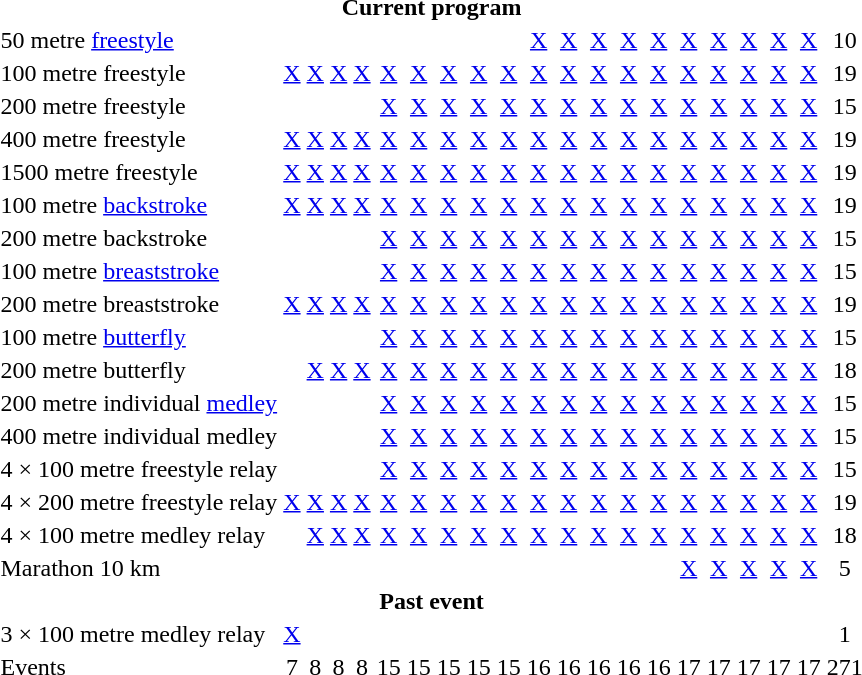<table>
<tr>
<td align=center colspan=21><strong>Current program</strong></td>
</tr>
<tr align=center>
<td align=left>50 metre <a href='#'>freestyle</a></td>
<td></td>
<td></td>
<td></td>
<td></td>
<td></td>
<td></td>
<td></td>
<td></td>
<td></td>
<td><a href='#'>X</a></td>
<td><a href='#'>X</a></td>
<td><a href='#'>X</a></td>
<td><a href='#'>X</a></td>
<td><a href='#'>X</a></td>
<td><a href='#'>X</a></td>
<td><a href='#'>X</a></td>
<td><a href='#'>X</a></td>
<td><a href='#'>X</a></td>
<td><a href='#'>X</a></td>
<td>10</td>
</tr>
<tr align=center>
<td align=left>100 metre freestyle</td>
<td><a href='#'>X</a></td>
<td><a href='#'>X</a></td>
<td><a href='#'>X</a></td>
<td><a href='#'>X</a></td>
<td><a href='#'>X</a></td>
<td><a href='#'>X</a></td>
<td><a href='#'>X</a></td>
<td><a href='#'>X</a></td>
<td><a href='#'>X</a></td>
<td><a href='#'>X</a></td>
<td><a href='#'>X</a></td>
<td><a href='#'>X</a></td>
<td><a href='#'>X</a></td>
<td><a href='#'>X</a></td>
<td><a href='#'>X</a></td>
<td><a href='#'>X</a></td>
<td><a href='#'>X</a></td>
<td><a href='#'>X</a></td>
<td><a href='#'>X</a></td>
<td>19</td>
</tr>
<tr align=center>
<td align=left>200 metre freestyle</td>
<td></td>
<td></td>
<td></td>
<td></td>
<td><a href='#'>X</a></td>
<td><a href='#'>X</a></td>
<td><a href='#'>X</a></td>
<td><a href='#'>X</a></td>
<td><a href='#'>X</a></td>
<td><a href='#'>X</a></td>
<td><a href='#'>X</a></td>
<td><a href='#'>X</a></td>
<td><a href='#'>X</a></td>
<td><a href='#'>X</a></td>
<td><a href='#'>X</a></td>
<td><a href='#'>X</a></td>
<td><a href='#'>X</a></td>
<td><a href='#'>X</a></td>
<td><a href='#'>X</a></td>
<td>15</td>
</tr>
<tr align=center>
<td align=left>400 metre freestyle</td>
<td><a href='#'>X</a></td>
<td><a href='#'>X</a></td>
<td><a href='#'>X</a></td>
<td><a href='#'>X</a></td>
<td><a href='#'>X</a></td>
<td><a href='#'>X</a></td>
<td><a href='#'>X</a></td>
<td><a href='#'>X</a></td>
<td><a href='#'>X</a></td>
<td><a href='#'>X</a></td>
<td><a href='#'>X</a></td>
<td><a href='#'>X</a></td>
<td><a href='#'>X</a></td>
<td><a href='#'>X</a></td>
<td><a href='#'>X</a></td>
<td><a href='#'>X</a></td>
<td><a href='#'>X</a></td>
<td><a href='#'>X</a></td>
<td><a href='#'>X</a></td>
<td>19</td>
</tr>
<tr align=center>
<td align=left>1500 metre freestyle</td>
<td><a href='#'>X</a></td>
<td><a href='#'>X</a></td>
<td><a href='#'>X</a></td>
<td><a href='#'>X</a></td>
<td><a href='#'>X</a></td>
<td><a href='#'>X</a></td>
<td><a href='#'>X</a></td>
<td><a href='#'>X</a></td>
<td><a href='#'>X</a></td>
<td><a href='#'>X</a></td>
<td><a href='#'>X</a></td>
<td><a href='#'>X</a></td>
<td><a href='#'>X</a></td>
<td><a href='#'>X</a></td>
<td><a href='#'>X</a></td>
<td><a href='#'>X</a></td>
<td><a href='#'>X</a></td>
<td><a href='#'>X</a></td>
<td><a href='#'>X</a></td>
<td>19</td>
</tr>
<tr align=center>
<td align=left>100 metre <a href='#'>backstroke</a></td>
<td><a href='#'>X</a></td>
<td><a href='#'>X</a></td>
<td><a href='#'>X</a></td>
<td><a href='#'>X</a></td>
<td><a href='#'>X</a></td>
<td><a href='#'>X</a></td>
<td><a href='#'>X</a></td>
<td><a href='#'>X</a></td>
<td><a href='#'>X</a></td>
<td><a href='#'>X</a></td>
<td><a href='#'>X</a></td>
<td><a href='#'>X</a></td>
<td><a href='#'>X</a></td>
<td><a href='#'>X</a></td>
<td><a href='#'>X</a></td>
<td><a href='#'>X</a></td>
<td><a href='#'>X</a></td>
<td><a href='#'>X</a></td>
<td><a href='#'>X</a></td>
<td>19</td>
</tr>
<tr align=center>
<td align=left>200 metre backstroke</td>
<td></td>
<td></td>
<td></td>
<td></td>
<td><a href='#'>X</a></td>
<td><a href='#'>X</a></td>
<td><a href='#'>X</a></td>
<td><a href='#'>X</a></td>
<td><a href='#'>X</a></td>
<td><a href='#'>X</a></td>
<td><a href='#'>X</a></td>
<td><a href='#'>X</a></td>
<td><a href='#'>X</a></td>
<td><a href='#'>X</a></td>
<td><a href='#'>X</a></td>
<td><a href='#'>X</a></td>
<td><a href='#'>X</a></td>
<td><a href='#'>X</a></td>
<td><a href='#'>X</a></td>
<td>15</td>
</tr>
<tr align=center>
<td align=left>100 metre <a href='#'>breaststroke</a></td>
<td></td>
<td></td>
<td></td>
<td></td>
<td><a href='#'>X</a></td>
<td><a href='#'>X</a></td>
<td><a href='#'>X</a></td>
<td><a href='#'>X</a></td>
<td><a href='#'>X</a></td>
<td><a href='#'>X</a></td>
<td><a href='#'>X</a></td>
<td><a href='#'>X</a></td>
<td><a href='#'>X</a></td>
<td><a href='#'>X</a></td>
<td><a href='#'>X</a></td>
<td><a href='#'>X</a></td>
<td><a href='#'>X</a></td>
<td><a href='#'>X</a></td>
<td><a href='#'>X</a></td>
<td>15</td>
</tr>
<tr align=center>
<td align=left>200 metre breaststroke</td>
<td><a href='#'>X</a></td>
<td><a href='#'>X</a></td>
<td><a href='#'>X</a></td>
<td><a href='#'>X</a></td>
<td><a href='#'>X</a></td>
<td><a href='#'>X</a></td>
<td><a href='#'>X</a></td>
<td><a href='#'>X</a></td>
<td><a href='#'>X</a></td>
<td><a href='#'>X</a></td>
<td><a href='#'>X</a></td>
<td><a href='#'>X</a></td>
<td><a href='#'>X</a></td>
<td><a href='#'>X</a></td>
<td><a href='#'>X</a></td>
<td><a href='#'>X</a></td>
<td><a href='#'>X</a></td>
<td><a href='#'>X</a></td>
<td><a href='#'>X</a></td>
<td>19</td>
</tr>
<tr align=center>
<td align=left>100 metre <a href='#'>butterfly</a></td>
<td></td>
<td></td>
<td></td>
<td></td>
<td><a href='#'>X</a></td>
<td><a href='#'>X</a></td>
<td><a href='#'>X</a></td>
<td><a href='#'>X</a></td>
<td><a href='#'>X</a></td>
<td><a href='#'>X</a></td>
<td><a href='#'>X</a></td>
<td><a href='#'>X</a></td>
<td><a href='#'>X</a></td>
<td><a href='#'>X</a></td>
<td><a href='#'>X</a></td>
<td><a href='#'>X</a></td>
<td><a href='#'>X</a></td>
<td><a href='#'>X</a></td>
<td><a href='#'>X</a></td>
<td>15</td>
</tr>
<tr align=center>
<td align=left>200 metre butterfly</td>
<td></td>
<td><a href='#'>X</a></td>
<td><a href='#'>X</a></td>
<td><a href='#'>X</a></td>
<td><a href='#'>X</a></td>
<td><a href='#'>X</a></td>
<td><a href='#'>X</a></td>
<td><a href='#'>X</a></td>
<td><a href='#'>X</a></td>
<td><a href='#'>X</a></td>
<td><a href='#'>X</a></td>
<td><a href='#'>X</a></td>
<td><a href='#'>X</a></td>
<td><a href='#'>X</a></td>
<td><a href='#'>X</a></td>
<td><a href='#'>X</a></td>
<td><a href='#'>X</a></td>
<td><a href='#'>X</a></td>
<td><a href='#'>X</a></td>
<td>18</td>
</tr>
<tr align=center>
<td align=left>200 metre individual <a href='#'>medley</a></td>
<td></td>
<td></td>
<td></td>
<td></td>
<td><a href='#'>X</a></td>
<td><a href='#'>X</a></td>
<td><a href='#'>X</a></td>
<td><a href='#'>X</a></td>
<td><a href='#'>X</a></td>
<td><a href='#'>X</a></td>
<td><a href='#'>X</a></td>
<td><a href='#'>X</a></td>
<td><a href='#'>X</a></td>
<td><a href='#'>X</a></td>
<td><a href='#'>X</a></td>
<td><a href='#'>X</a></td>
<td><a href='#'>X</a></td>
<td><a href='#'>X</a></td>
<td><a href='#'>X</a></td>
<td>15</td>
</tr>
<tr align=center>
<td align=left>400 metre individual medley</td>
<td></td>
<td></td>
<td></td>
<td></td>
<td><a href='#'>X</a></td>
<td><a href='#'>X</a></td>
<td><a href='#'>X</a></td>
<td><a href='#'>X</a></td>
<td><a href='#'>X</a></td>
<td><a href='#'>X</a></td>
<td><a href='#'>X</a></td>
<td><a href='#'>X</a></td>
<td><a href='#'>X</a></td>
<td><a href='#'>X</a></td>
<td><a href='#'>X</a></td>
<td><a href='#'>X</a></td>
<td><a href='#'>X</a></td>
<td><a href='#'>X</a></td>
<td><a href='#'>X</a></td>
<td>15</td>
</tr>
<tr align=center>
<td align=left>4 × 100 metre freestyle relay</td>
<td></td>
<td></td>
<td></td>
<td></td>
<td><a href='#'>X</a></td>
<td><a href='#'>X</a></td>
<td><a href='#'>X</a></td>
<td><a href='#'>X</a></td>
<td><a href='#'>X</a></td>
<td><a href='#'>X</a></td>
<td><a href='#'>X</a></td>
<td><a href='#'>X</a></td>
<td><a href='#'>X</a></td>
<td><a href='#'>X</a></td>
<td><a href='#'>X</a></td>
<td><a href='#'>X</a></td>
<td><a href='#'>X</a></td>
<td><a href='#'>X</a></td>
<td><a href='#'>X</a></td>
<td>15</td>
</tr>
<tr align=center>
<td align=left>4 × 200 metre freestyle relay</td>
<td><a href='#'>X</a></td>
<td><a href='#'>X</a></td>
<td><a href='#'>X</a></td>
<td><a href='#'>X</a></td>
<td><a href='#'>X</a></td>
<td><a href='#'>X</a></td>
<td><a href='#'>X</a></td>
<td><a href='#'>X</a></td>
<td><a href='#'>X</a></td>
<td><a href='#'>X</a></td>
<td><a href='#'>X</a></td>
<td><a href='#'>X</a></td>
<td><a href='#'>X</a></td>
<td><a href='#'>X</a></td>
<td><a href='#'>X</a></td>
<td><a href='#'>X</a></td>
<td><a href='#'>X</a></td>
<td><a href='#'>X</a></td>
<td><a href='#'>X</a></td>
<td>19</td>
</tr>
<tr align=center>
<td align=left>4 × 100 metre medley relay</td>
<td></td>
<td><a href='#'>X</a></td>
<td><a href='#'>X</a></td>
<td><a href='#'>X</a></td>
<td><a href='#'>X</a></td>
<td><a href='#'>X</a></td>
<td><a href='#'>X</a></td>
<td><a href='#'>X</a></td>
<td><a href='#'>X</a></td>
<td><a href='#'>X</a></td>
<td><a href='#'>X</a></td>
<td><a href='#'>X</a></td>
<td><a href='#'>X</a></td>
<td><a href='#'>X</a></td>
<td><a href='#'>X</a></td>
<td><a href='#'>X</a></td>
<td><a href='#'>X</a></td>
<td><a href='#'>X</a></td>
<td><a href='#'>X</a></td>
<td>18</td>
</tr>
<tr align=center>
<td align=left>Marathon 10 km</td>
<td></td>
<td></td>
<td></td>
<td></td>
<td></td>
<td></td>
<td></td>
<td></td>
<td></td>
<td></td>
<td></td>
<td></td>
<td></td>
<td></td>
<td><a href='#'>X</a></td>
<td><a href='#'>X</a></td>
<td><a href='#'>X</a></td>
<td><a href='#'>X</a></td>
<td><a href='#'>X</a></td>
<td>5</td>
</tr>
<tr align=center>
<td align=center colspan=21><strong>Past event</strong></td>
</tr>
<tr align=center>
<td align=left>3 × 100 metre medley relay</td>
<td><a href='#'>X</a></td>
<td></td>
<td></td>
<td></td>
<td></td>
<td></td>
<td></td>
<td></td>
<td></td>
<td></td>
<td></td>
<td></td>
<td></td>
<td></td>
<td></td>
<td></td>
<td></td>
<td></td>
<td></td>
<td>1</td>
</tr>
<tr align=center>
<td align=left>Events</td>
<td>7</td>
<td>8</td>
<td>8</td>
<td>8</td>
<td>15</td>
<td>15</td>
<td>15</td>
<td>15</td>
<td>15</td>
<td>16</td>
<td>16</td>
<td>16</td>
<td>16</td>
<td>16</td>
<td>17</td>
<td>17</td>
<td>17</td>
<td>17</td>
<td>17</td>
<td>271</td>
</tr>
</table>
